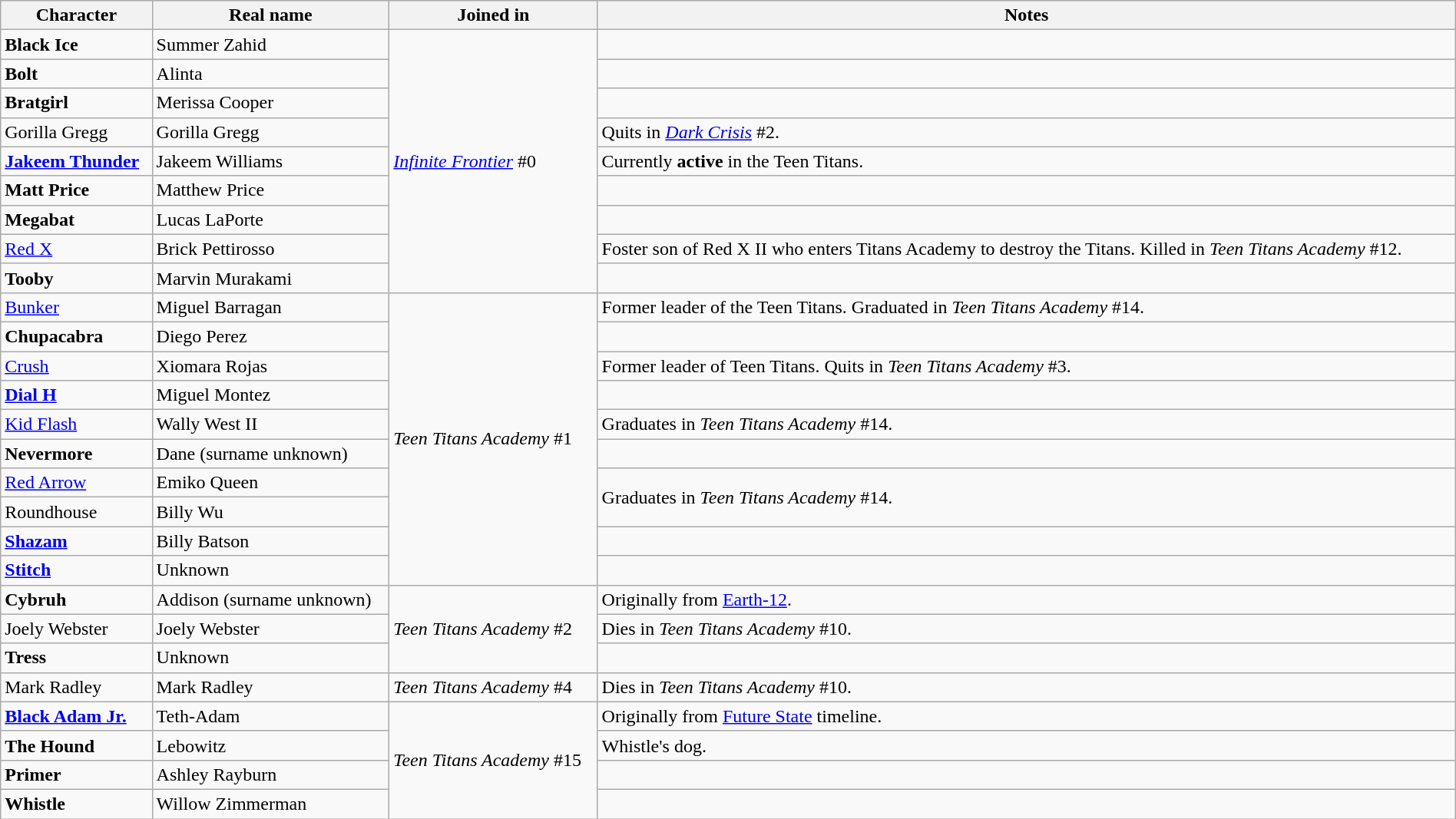<table class="wikitable" width="100%">
<tr>
<th>Character</th>
<th>Real name</th>
<th>Joined in</th>
<th>Notes</th>
</tr>
<tr>
<td><strong>Black Ice</strong></td>
<td>Summer Zahid</td>
<td rowspan="9"><em><a href='#'>Infinite Frontier</a></em> #0</td>
<td></td>
</tr>
<tr>
<td><strong>Bolt</strong></td>
<td>Alinta</td>
<td></td>
</tr>
<tr>
<td><strong>Bratgirl</strong></td>
<td>Merissa Cooper</td>
<td></td>
</tr>
<tr>
<td>Gorilla Gregg</td>
<td>Gorilla Gregg</td>
<td>Quits in <em><a href='#'>Dark Crisis</a></em> #2.</td>
</tr>
<tr>
<td><strong><a href='#'>Jakeem Thunder</a></strong></td>
<td>Jakeem Williams</td>
<td>Currently <strong>active</strong> in the Teen Titans.</td>
</tr>
<tr>
<td><strong>Matt Price</strong></td>
<td>Matthew Price</td>
<td></td>
</tr>
<tr>
<td><strong>Megabat</strong></td>
<td>Lucas LaPorte</td>
<td></td>
</tr>
<tr>
<td><a href='#'>Red X</a></td>
<td>Brick Pettirosso</td>
<td>Foster son of Red X II who enters Titans Academy to destroy the Titans. Killed in <em>Teen Titans Academy</em> #12.</td>
</tr>
<tr>
<td><strong>Tooby</strong></td>
<td>Marvin Murakami</td>
<td></td>
</tr>
<tr>
<td><a href='#'>Bunker</a></td>
<td>Miguel Barragan</td>
<td rowspan="10"><em>Teen Titans Academy</em> #1</td>
<td>Former leader of the Teen Titans. Graduated in <em>Teen Titans Academy</em> #14.</td>
</tr>
<tr>
<td><strong>Chupacabra</strong></td>
<td>Diego Perez</td>
<td></td>
</tr>
<tr>
<td><a href='#'>Crush</a></td>
<td>Xiomara Rojas</td>
<td>Former leader of Teen Titans. Quits in <em>Teen Titans Academy</em> #3.</td>
</tr>
<tr>
<td><a href='#'><strong>Dial H</strong></a></td>
<td>Miguel Montez</td>
<td></td>
</tr>
<tr>
<td><a href='#'>Kid Flash</a></td>
<td>Wally West II</td>
<td>Graduates in <em>Teen Titans Academy</em> #14.</td>
</tr>
<tr>
<td><strong>Nevermore</strong></td>
<td>Dane (surname unknown)</td>
<td></td>
</tr>
<tr>
<td><a href='#'>Red Arrow</a></td>
<td>Emiko Queen</td>
<td rowspan="2">Graduates in <em>Teen Titans Academy</em> #14.</td>
</tr>
<tr>
<td>Roundhouse</td>
<td>Billy Wu</td>
</tr>
<tr>
<td><a href='#'><strong>Shazam</strong></a></td>
<td>Billy Batson</td>
<td></td>
</tr>
<tr>
<td><strong><a href='#'>Stitch</a></strong></td>
<td>Unknown</td>
<td></td>
</tr>
<tr>
<td><strong>Cybruh</strong></td>
<td>Addison (surname unknown)</td>
<td rowspan="3"><em>Teen Titans Academy</em> #2</td>
<td>Originally from <a href='#'>Earth-12</a>.</td>
</tr>
<tr>
<td>Joely Webster</td>
<td>Joely Webster</td>
<td>Dies in <em>Teen Titans Academy</em> #10.</td>
</tr>
<tr>
<td><strong>Tress</strong></td>
<td>Unknown</td>
<td></td>
</tr>
<tr>
<td>Mark Radley</td>
<td>Mark Radley</td>
<td><em>Teen Titans Academy</em> #4</td>
<td>Dies in <em>Teen Titans Academy</em> #10.</td>
</tr>
<tr>
<td><a href='#'><strong>Black Adam Jr.</strong></a></td>
<td>Teth-Adam</td>
<td rowspan="4"><em>Teen Titans Academy</em> #15</td>
<td>Originally from <a href='#'>Future State</a> timeline.</td>
</tr>
<tr>
<td><strong>The Hound</strong></td>
<td>Lebowitz</td>
<td>Whistle's dog.</td>
</tr>
<tr>
<td><strong>Primer</strong></td>
<td>Ashley Rayburn</td>
<td></td>
</tr>
<tr>
<td><strong>Whistle</strong></td>
<td>Willow Zimmerman</td>
<td></td>
</tr>
</table>
